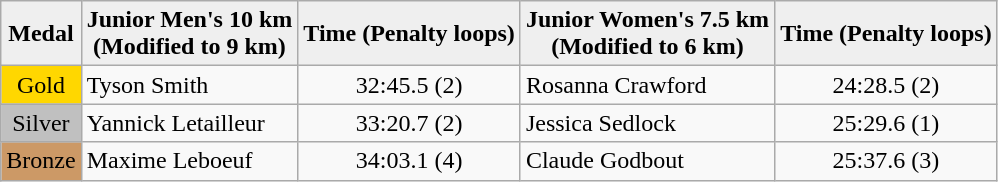<table class="wikitable" style="text-align:center">
<tr bgcolor="#efefef">
<td><strong>Medal</strong></td>
<td><strong>Junior Men's 10 km <br>(Modified to 9 km)</strong></td>
<td><strong>Time (Penalty loops)</strong></td>
<td><strong>Junior Women's 7.5 km <br>(Modified to 6 km)</strong></td>
<td><strong>Time (Penalty loops)</strong></td>
</tr>
<tr>
<td bgcolor="gold">Gold</td>
<td style="text-align:left"> Tyson Smith</td>
<td>32:45.5 (2)</td>
<td style="text-align:left"> Rosanna Crawford</td>
<td>24:28.5 (2)</td>
</tr>
<tr>
<td bgcolor="silver">Silver</td>
<td style="text-align:left"> Yannick Letailleur</td>
<td>33:20.7 (2)</td>
<td style="text-align:left"> Jessica Sedlock</td>
<td>25:29.6 (1)</td>
</tr>
<tr>
<td bgcolor="cc9966">Bronze</td>
<td style="text-align:left"> Maxime Leboeuf</td>
<td>34:03.1 (4)</td>
<td style="text-align:left"> Claude Godbout</td>
<td>25:37.6 (3)</td>
</tr>
</table>
